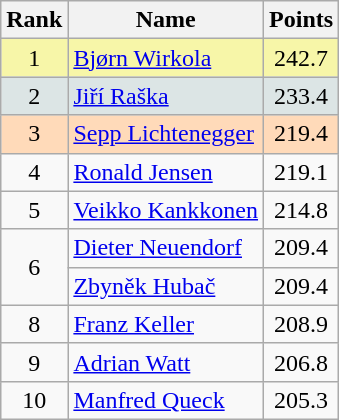<table class="wikitable sortable">
<tr>
<th align=Center>Rank</th>
<th>Name</th>
<th>Points</th>
</tr>
<tr style="background:#F7F6A8">
<td align=center>1</td>
<td> <a href='#'>Bjørn Wirkola</a></td>
<td align=center>242.7</td>
</tr>
<tr style="background: #DCE5E5;">
<td align=center>2</td>
<td> <a href='#'>Jiří Raška</a></td>
<td align=center>233.4</td>
</tr>
<tr style="background: #FFDAB9;">
<td align=center>3</td>
<td> <a href='#'>Sepp Lichtenegger</a></td>
<td align=center>219.4</td>
</tr>
<tr>
<td align=center>4</td>
<td> <a href='#'>Ronald Jensen</a></td>
<td align=center>219.1</td>
</tr>
<tr>
<td align=center>5</td>
<td> <a href='#'>Veikko Kankkonen</a></td>
<td align=center>214.8</td>
</tr>
<tr>
<td rowspan=2 align=center>6</td>
<td> <a href='#'>Dieter Neuendorf</a></td>
<td align=center>209.4</td>
</tr>
<tr>
<td> <a href='#'>Zbyněk Hubač</a></td>
<td align=center>209.4</td>
</tr>
<tr>
<td align=center>8</td>
<td> <a href='#'>Franz Keller</a></td>
<td align=center>208.9</td>
</tr>
<tr>
<td align=center>9</td>
<td> <a href='#'>Adrian Watt</a></td>
<td align=center>206.8</td>
</tr>
<tr>
<td align=center>10</td>
<td> <a href='#'>Manfred Queck</a></td>
<td align=center>205.3</td>
</tr>
</table>
